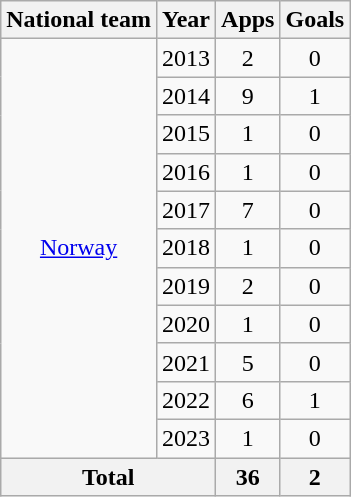<table class="wikitable" style="text-align: center;">
<tr>
<th>National team</th>
<th>Year</th>
<th>Apps</th>
<th>Goals</th>
</tr>
<tr>
<td rowspan="11"><a href='#'>Norway</a></td>
<td>2013</td>
<td>2</td>
<td>0</td>
</tr>
<tr>
<td>2014</td>
<td>9</td>
<td>1</td>
</tr>
<tr>
<td>2015</td>
<td>1</td>
<td>0</td>
</tr>
<tr>
<td>2016</td>
<td>1</td>
<td>0</td>
</tr>
<tr>
<td>2017</td>
<td>7</td>
<td>0</td>
</tr>
<tr>
<td>2018</td>
<td>1</td>
<td>0</td>
</tr>
<tr>
<td>2019</td>
<td>2</td>
<td>0</td>
</tr>
<tr>
<td>2020</td>
<td>1</td>
<td>0</td>
</tr>
<tr>
<td>2021</td>
<td>5</td>
<td>0</td>
</tr>
<tr>
<td>2022</td>
<td>6</td>
<td>1</td>
</tr>
<tr>
<td>2023</td>
<td>1</td>
<td>0</td>
</tr>
<tr>
<th colspan="2">Total</th>
<th>36</th>
<th>2</th>
</tr>
</table>
